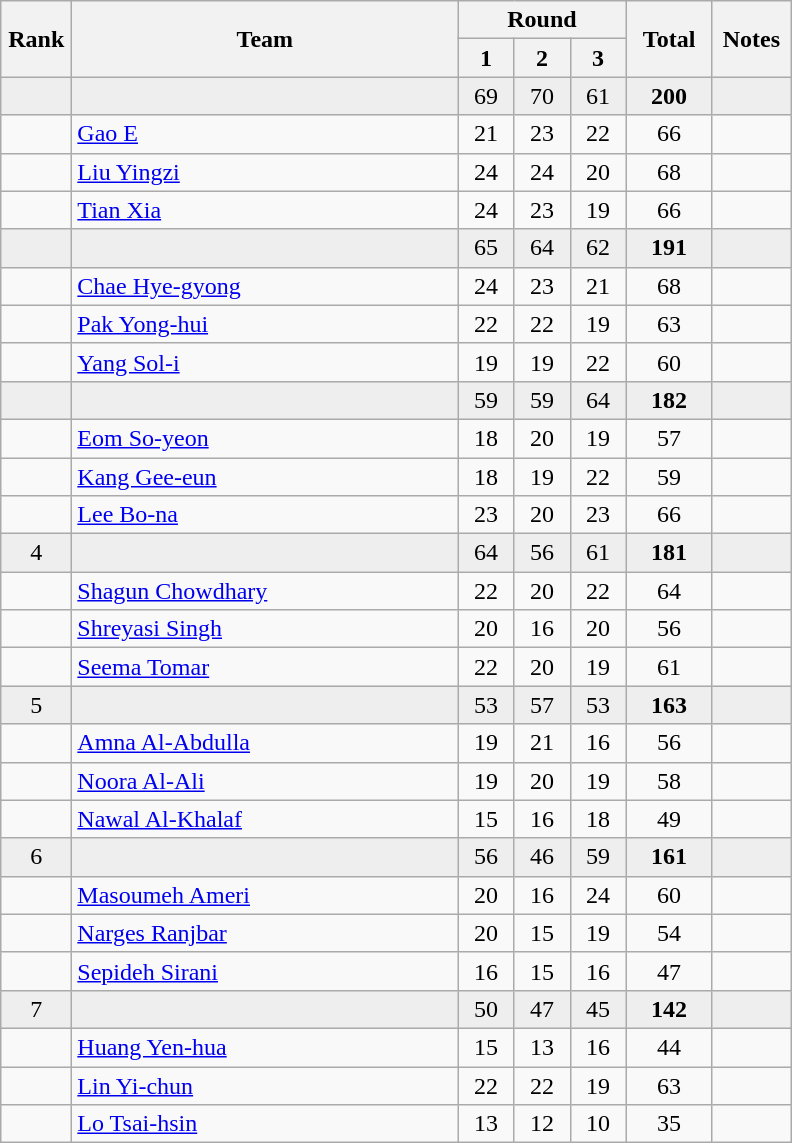<table class="wikitable" style="text-align:center">
<tr>
<th rowspan=2 width=40>Rank</th>
<th rowspan=2 width=250>Team</th>
<th colspan=3>Round</th>
<th rowspan=2 width=50>Total</th>
<th rowspan=2 width=45>Notes</th>
</tr>
<tr>
<th width=30>1</th>
<th width=30>2</th>
<th width=30>3</th>
</tr>
<tr bgcolor=eeeeee>
<td></td>
<td align=left></td>
<td>69</td>
<td>70</td>
<td>61</td>
<td><strong>200</strong></td>
<td></td>
</tr>
<tr>
<td></td>
<td align=left><a href='#'>Gao E</a></td>
<td>21</td>
<td>23</td>
<td>22</td>
<td>66</td>
<td></td>
</tr>
<tr>
<td></td>
<td align=left><a href='#'>Liu Yingzi</a></td>
<td>24</td>
<td>24</td>
<td>20</td>
<td>68</td>
<td></td>
</tr>
<tr>
<td></td>
<td align=left><a href='#'>Tian Xia</a></td>
<td>24</td>
<td>23</td>
<td>19</td>
<td>66</td>
<td></td>
</tr>
<tr bgcolor=eeeeee>
<td></td>
<td align=left></td>
<td>65</td>
<td>64</td>
<td>62</td>
<td><strong>191</strong></td>
<td></td>
</tr>
<tr>
<td></td>
<td align=left><a href='#'>Chae Hye-gyong</a></td>
<td>24</td>
<td>23</td>
<td>21</td>
<td>68</td>
<td></td>
</tr>
<tr>
<td></td>
<td align=left><a href='#'>Pak Yong-hui</a></td>
<td>22</td>
<td>22</td>
<td>19</td>
<td>63</td>
<td></td>
</tr>
<tr>
<td></td>
<td align=left><a href='#'>Yang Sol-i</a></td>
<td>19</td>
<td>19</td>
<td>22</td>
<td>60</td>
<td></td>
</tr>
<tr bgcolor=eeeeee>
<td></td>
<td align=left></td>
<td>59</td>
<td>59</td>
<td>64</td>
<td><strong>182</strong></td>
<td></td>
</tr>
<tr>
<td></td>
<td align=left><a href='#'>Eom So-yeon</a></td>
<td>18</td>
<td>20</td>
<td>19</td>
<td>57</td>
<td></td>
</tr>
<tr>
<td></td>
<td align=left><a href='#'>Kang Gee-eun</a></td>
<td>18</td>
<td>19</td>
<td>22</td>
<td>59</td>
<td></td>
</tr>
<tr>
<td></td>
<td align=left><a href='#'>Lee Bo-na</a></td>
<td>23</td>
<td>20</td>
<td>23</td>
<td>66</td>
<td></td>
</tr>
<tr bgcolor=eeeeee>
<td>4</td>
<td align=left></td>
<td>64</td>
<td>56</td>
<td>61</td>
<td><strong>181</strong></td>
<td></td>
</tr>
<tr>
<td></td>
<td align=left><a href='#'>Shagun Chowdhary</a></td>
<td>22</td>
<td>20</td>
<td>22</td>
<td>64</td>
<td></td>
</tr>
<tr>
<td></td>
<td align=left><a href='#'>Shreyasi Singh</a></td>
<td>20</td>
<td>16</td>
<td>20</td>
<td>56</td>
<td></td>
</tr>
<tr>
<td></td>
<td align=left><a href='#'>Seema Tomar</a></td>
<td>22</td>
<td>20</td>
<td>19</td>
<td>61</td>
<td></td>
</tr>
<tr bgcolor=eeeeee>
<td>5</td>
<td align=left></td>
<td>53</td>
<td>57</td>
<td>53</td>
<td><strong>163</strong></td>
<td></td>
</tr>
<tr>
<td></td>
<td align=left><a href='#'>Amna Al-Abdulla</a></td>
<td>19</td>
<td>21</td>
<td>16</td>
<td>56</td>
<td></td>
</tr>
<tr>
<td></td>
<td align=left><a href='#'>Noora Al-Ali</a></td>
<td>19</td>
<td>20</td>
<td>19</td>
<td>58</td>
<td></td>
</tr>
<tr>
<td></td>
<td align=left><a href='#'>Nawal Al-Khalaf</a></td>
<td>15</td>
<td>16</td>
<td>18</td>
<td>49</td>
<td></td>
</tr>
<tr bgcolor=eeeeee>
<td>6</td>
<td align=left></td>
<td>56</td>
<td>46</td>
<td>59</td>
<td><strong>161</strong></td>
<td></td>
</tr>
<tr>
<td></td>
<td align=left><a href='#'>Masoumeh Ameri</a></td>
<td>20</td>
<td>16</td>
<td>24</td>
<td>60</td>
<td></td>
</tr>
<tr>
<td></td>
<td align=left><a href='#'>Narges Ranjbar</a></td>
<td>20</td>
<td>15</td>
<td>19</td>
<td>54</td>
<td></td>
</tr>
<tr>
<td></td>
<td align=left><a href='#'>Sepideh Sirani</a></td>
<td>16</td>
<td>15</td>
<td>16</td>
<td>47</td>
<td></td>
</tr>
<tr bgcolor=eeeeee>
<td>7</td>
<td align=left></td>
<td>50</td>
<td>47</td>
<td>45</td>
<td><strong>142</strong></td>
<td></td>
</tr>
<tr>
<td></td>
<td align=left><a href='#'>Huang Yen-hua</a></td>
<td>15</td>
<td>13</td>
<td>16</td>
<td>44</td>
<td></td>
</tr>
<tr>
<td></td>
<td align=left><a href='#'>Lin Yi-chun</a></td>
<td>22</td>
<td>22</td>
<td>19</td>
<td>63</td>
<td></td>
</tr>
<tr>
<td></td>
<td align=left><a href='#'>Lo Tsai-hsin</a></td>
<td>13</td>
<td>12</td>
<td>10</td>
<td>35</td>
<td></td>
</tr>
</table>
